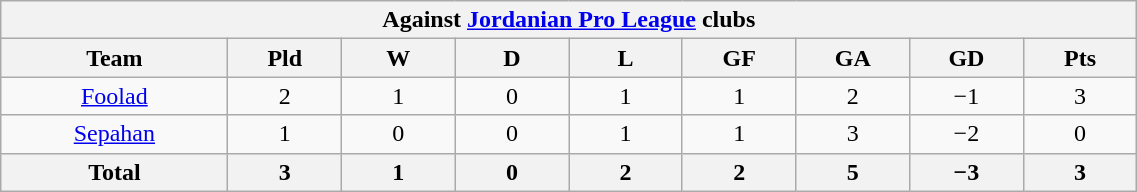<table class="wikitable" width="60%" style="text-align:center">
<tr>
<th colspan="9">Against <a href='#'>Jordanian Pro League</a> clubs</th>
</tr>
<tr>
<th width="10%">Team</th>
<th width="5%">Pld</th>
<th width="5%">W</th>
<th width="5%">D</th>
<th width="5%">L</th>
<th width="5%">GF</th>
<th width="5%">GA</th>
<th width="5%">GD</th>
<th width="5%">Pts</th>
</tr>
<tr>
<td><a href='#'>Foolad</a></td>
<td>2</td>
<td>1</td>
<td>0</td>
<td>1</td>
<td>1</td>
<td>2</td>
<td>−1</td>
<td>3</td>
</tr>
<tr>
<td><a href='#'>Sepahan</a></td>
<td>1</td>
<td>0</td>
<td>0</td>
<td>1</td>
<td>1</td>
<td>3</td>
<td>−2</td>
<td>0</td>
</tr>
<tr>
<th>Total</th>
<th>3</th>
<th>1</th>
<th>0</th>
<th>2</th>
<th>2</th>
<th>5</th>
<th>−3</th>
<th>3</th>
</tr>
</table>
